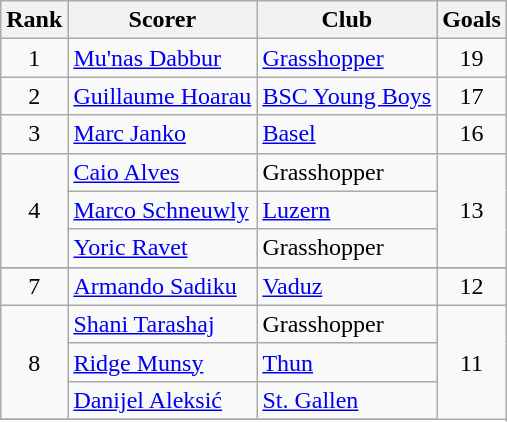<table class="wikitable" style="text-align:center">
<tr>
<th>Rank</th>
<th>Scorer</th>
<th>Club</th>
<th>Goals</th>
</tr>
<tr>
<td>1</td>
<td align="left"> <a href='#'>Mu'nas Dabbur</a></td>
<td align="left"><a href='#'>Grasshopper</a></td>
<td>19</td>
</tr>
<tr>
<td>2</td>
<td align="left"> <a href='#'>Guillaume Hoarau</a></td>
<td align="left"><a href='#'>BSC Young Boys</a></td>
<td>17</td>
</tr>
<tr>
<td>3</td>
<td align="left"> <a href='#'>Marc Janko</a></td>
<td align="left"><a href='#'>Basel</a></td>
<td>16</td>
</tr>
<tr>
<td rowspan=3>4</td>
<td align="left"> <a href='#'>Caio Alves</a></td>
<td align="left">Grasshopper</td>
<td rowspan=3>13</td>
</tr>
<tr>
<td align="left"> <a href='#'>Marco Schneuwly</a></td>
<td align="left"><a href='#'>Luzern</a></td>
</tr>
<tr>
<td align="left"> <a href='#'>Yoric Ravet</a></td>
<td align="left">Grasshopper</td>
</tr>
<tr>
</tr>
<tr>
<td>7</td>
<td align="left"> <a href='#'>Armando Sadiku</a></td>
<td align="left"><a href='#'>Vaduz</a></td>
<td>12</td>
</tr>
<tr>
<td rowspan=3>8</td>
<td align="left"> <a href='#'>Shani Tarashaj</a></td>
<td align="left">Grasshopper</td>
<td rowspan=4>11</td>
</tr>
<tr>
<td align="left"> <a href='#'>Ridge Munsy</a></td>
<td align="left"><a href='#'>Thun</a></td>
</tr>
<tr>
<td align="left"> <a href='#'>Danijel Aleksić</a></td>
<td align="left"><a href='#'>St. Gallen</a></td>
</tr>
<tr>
</tr>
</table>
